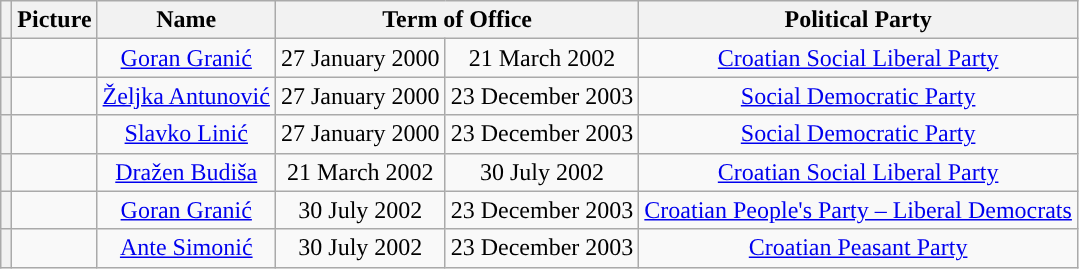<table class="wikitable" style="text-align:center">
<tr>
<th></th>
<th>Picture</th>
<th>Name<br></th>
<th colspan="2">Term of Office</th>
<th>Political Party</th>
</tr>
<tr>
<th style="background:"></th>
<td></td>
<td><a href='#'>Goran Granić</a><br></td>
<td>27 January 2000</td>
<td>21 March 2002</td>
<td><a href='#'>Croatian Social Liberal Party</a></td>
</tr>
<tr>
<th style="background:"></th>
<td></td>
<td><a href='#'>Željka Antunović</a><br></td>
<td>27 January 2000</td>
<td>23 December 2003</td>
<td><a href='#'>Social Democratic Party</a></td>
</tr>
<tr>
<th style="background:"></th>
<td></td>
<td><a href='#'>Slavko Linić</a><br></td>
<td>27 January 2000</td>
<td>23 December 2003</td>
<td><a href='#'>Social Democratic Party</a></td>
</tr>
<tr>
<th style="background:"></th>
<td></td>
<td><a href='#'>Dražen Budiša</a><br></td>
<td>21 March 2002</td>
<td>30 July 2002</td>
<td><a href='#'>Croatian Social Liberal Party</a></td>
</tr>
<tr>
<th style="background:"></th>
<td></td>
<td><a href='#'>Goran Granić</a><br></td>
<td>30 July 2002</td>
<td>23 December 2003</td>
<td><a href='#'>Croatian People's Party – Liberal Democrats</a></td>
</tr>
<tr>
<th style="background:"></th>
<td></td>
<td><a href='#'>Ante Simonić</a><br></td>
<td>30 July 2002</td>
<td>23 December 2003</td>
<td><a href='#'>Croatian Peasant Party</a></td>
</tr>
</table>
